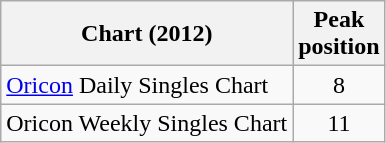<table class="wikitable sortable" border="1">
<tr>
<th>Chart (2012)</th>
<th>Peak<br>position</th>
</tr>
<tr>
<td><a href='#'>Oricon</a> Daily Singles Chart</td>
<td style="text-align:center;">8</td>
</tr>
<tr>
<td>Oricon Weekly Singles Chart</td>
<td style="text-align:center;">11</td>
</tr>
</table>
